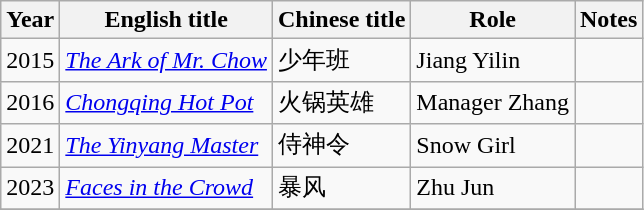<table class="wikitable sortable">
<tr>
<th>Year</th>
<th>English title</th>
<th>Chinese title</th>
<th>Role</th>
<th>Notes</th>
</tr>
<tr>
<td>2015</td>
<td><em><a href='#'>The Ark of Mr. Chow</a></em></td>
<td>少年班</td>
<td>Jiang Yilin</td>
<td></td>
</tr>
<tr>
<td>2016</td>
<td><em><a href='#'>Chongqing Hot Pot</a></em></td>
<td>火锅英雄</td>
<td>Manager Zhang</td>
<td></td>
</tr>
<tr>
<td>2021</td>
<td><em><a href='#'>The Yinyang Master</a></em></td>
<td>侍神令</td>
<td>Snow Girl</td>
<td></td>
</tr>
<tr>
<td>2023</td>
<td><em><a href='#'>Faces in the Crowd</a></em></td>
<td>暴风</td>
<td>Zhu Jun</td>
<td></td>
</tr>
<tr>
</tr>
</table>
